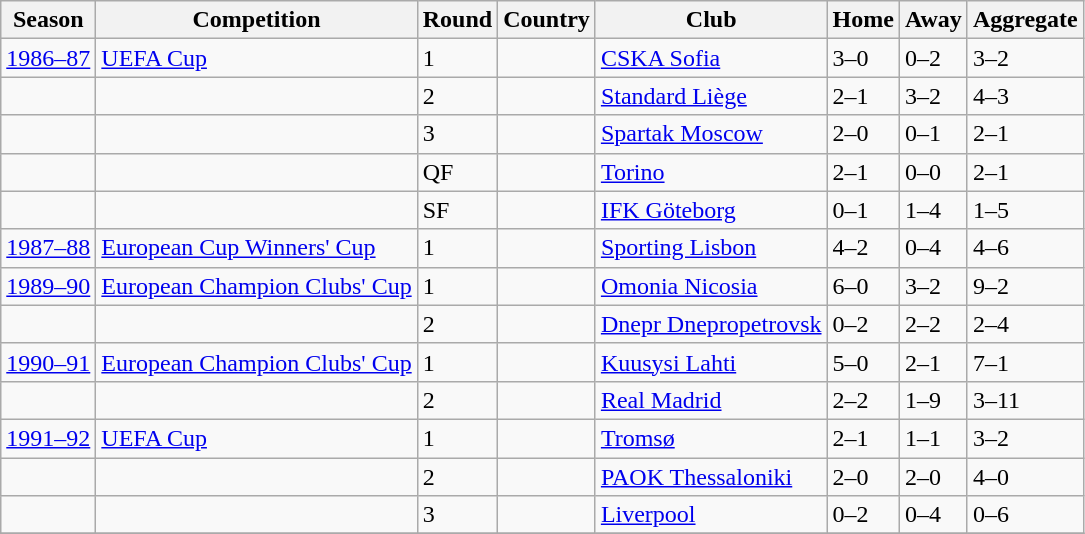<table class="wikitable">
<tr>
<th>Season</th>
<th>Competition</th>
<th>Round</th>
<th>Country</th>
<th>Club</th>
<th>Home</th>
<th>Away</th>
<th>Aggregate</th>
</tr>
<tr>
<td><a href='#'>1986–87</a></td>
<td><a href='#'>UEFA Cup</a></td>
<td>1</td>
<td></td>
<td><a href='#'>CSKA Sofia</a></td>
<td>3–0</td>
<td>0–2</td>
<td>3–2</td>
</tr>
<tr>
<td></td>
<td></td>
<td>2</td>
<td></td>
<td><a href='#'>Standard Liège</a></td>
<td>2–1</td>
<td>3–2</td>
<td>4–3</td>
</tr>
<tr>
<td></td>
<td></td>
<td>3</td>
<td></td>
<td><a href='#'>Spartak Moscow</a></td>
<td>2–0</td>
<td>0–1</td>
<td>2–1</td>
</tr>
<tr>
<td></td>
<td></td>
<td>QF</td>
<td></td>
<td><a href='#'>Torino</a></td>
<td>2–1</td>
<td>0–0</td>
<td>2–1</td>
</tr>
<tr>
<td></td>
<td></td>
<td>SF</td>
<td></td>
<td><a href='#'>IFK Göteborg</a></td>
<td>0–1</td>
<td>1–4</td>
<td>1–5</td>
</tr>
<tr>
<td><a href='#'>1987–88</a></td>
<td><a href='#'>European Cup Winners' Cup</a></td>
<td>1</td>
<td></td>
<td><a href='#'>Sporting Lisbon</a></td>
<td>4–2</td>
<td>0–4</td>
<td>4–6</td>
</tr>
<tr>
<td><a href='#'>1989–90</a></td>
<td><a href='#'>European Champion Clubs' Cup</a></td>
<td>1</td>
<td></td>
<td><a href='#'>Omonia Nicosia</a></td>
<td>6–0</td>
<td>3–2</td>
<td>9–2</td>
</tr>
<tr>
<td></td>
<td></td>
<td>2</td>
<td></td>
<td><a href='#'>Dnepr Dnepropetrovsk</a></td>
<td>0–2</td>
<td>2–2</td>
<td>2–4</td>
</tr>
<tr>
<td><a href='#'>1990–91</a></td>
<td><a href='#'>European Champion Clubs' Cup</a></td>
<td>1</td>
<td></td>
<td><a href='#'>Kuusysi Lahti</a></td>
<td>5–0</td>
<td>2–1</td>
<td>7–1</td>
</tr>
<tr>
<td></td>
<td></td>
<td>2</td>
<td></td>
<td><a href='#'>Real Madrid</a></td>
<td>2–2</td>
<td>1–9</td>
<td>3–11</td>
</tr>
<tr>
<td><a href='#'>1991–92</a></td>
<td><a href='#'>UEFA Cup</a></td>
<td>1</td>
<td></td>
<td><a href='#'>Tromsø</a></td>
<td>2–1</td>
<td>1–1</td>
<td>3–2</td>
</tr>
<tr>
<td></td>
<td></td>
<td>2</td>
<td></td>
<td><a href='#'>PAOK Thessaloniki</a></td>
<td>2–0</td>
<td>2–0</td>
<td>4–0</td>
</tr>
<tr>
<td></td>
<td></td>
<td>3</td>
<td></td>
<td><a href='#'>Liverpool</a></td>
<td>0–2</td>
<td>0–4</td>
<td>0–6</td>
</tr>
<tr>
</tr>
</table>
